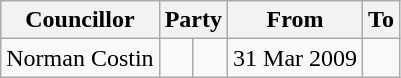<table class=wikitable>
<tr>
<th>Councillor</th>
<th colspan=2>Party</th>
<th>From</th>
<th>To</th>
</tr>
<tr>
<td>Norman Costin</td>
<td></td>
<td></td>
<td align=right>31 Mar 2009</td>
</tr>
</table>
